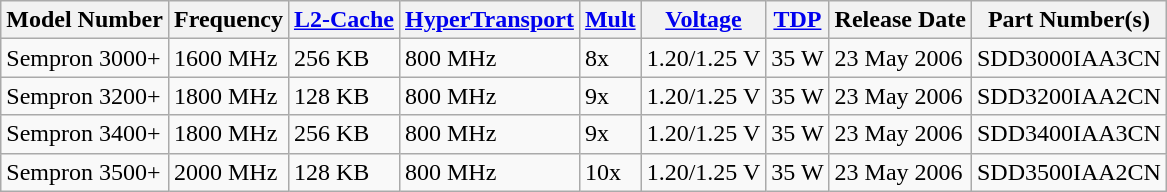<table class="wikitable">
<tr>
<th>Model Number</th>
<th>Frequency</th>
<th><a href='#'>L2-Cache</a></th>
<th><a href='#'>HyperTransport</a></th>
<th><a href='#'>Mult</a></th>
<th><a href='#'>Voltage</a></th>
<th><a href='#'>TDP</a></th>
<th>Release Date</th>
<th>Part Number(s)</th>
</tr>
<tr>
<td>Sempron 3000+</td>
<td>1600 MHz</td>
<td>256 KB</td>
<td>800 MHz</td>
<td>8x</td>
<td>1.20/1.25 V</td>
<td>35 W</td>
<td>23 May 2006</td>
<td>SDD3000IAA3CN</td>
</tr>
<tr>
<td>Sempron 3200+</td>
<td>1800 MHz</td>
<td>128 KB</td>
<td>800 MHz</td>
<td>9x</td>
<td>1.20/1.25 V</td>
<td>35 W</td>
<td>23 May 2006</td>
<td>SDD3200IAA2CN</td>
</tr>
<tr>
<td>Sempron 3400+</td>
<td>1800 MHz</td>
<td>256 KB</td>
<td>800 MHz</td>
<td>9x</td>
<td>1.20/1.25 V</td>
<td>35 W</td>
<td>23 May 2006</td>
<td>SDD3400IAA3CN</td>
</tr>
<tr>
<td>Sempron 3500+</td>
<td>2000 MHz</td>
<td>128 KB</td>
<td>800 MHz</td>
<td>10x</td>
<td>1.20/1.25 V</td>
<td>35 W</td>
<td>23 May 2006</td>
<td>SDD3500IAA2CN</td>
</tr>
</table>
